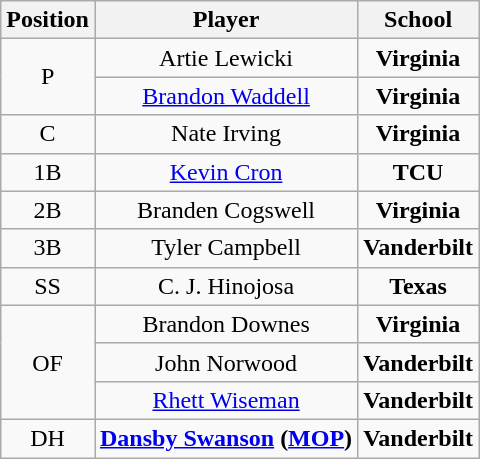<table class="wikitable" style=text-align:center>
<tr>
<th>Position</th>
<th>Player</th>
<th>School</th>
</tr>
<tr>
<td rowspan=2>P</td>
<td>Artie Lewicki</td>
<td style=><strong>Virginia</strong></td>
</tr>
<tr>
<td><a href='#'>Brandon Waddell</a></td>
<td style=><strong>Virginia</strong></td>
</tr>
<tr>
<td>C</td>
<td>Nate Irving</td>
<td style=><strong>Virginia</strong></td>
</tr>
<tr>
<td>1B</td>
<td><a href='#'>Kevin Cron</a></td>
<td style=><strong>TCU</strong></td>
</tr>
<tr>
<td>2B</td>
<td>Branden Cogswell</td>
<td style=><strong>Virginia</strong></td>
</tr>
<tr>
<td>3B</td>
<td>Tyler Campbell</td>
<td style=><strong>Vanderbilt</strong></td>
</tr>
<tr>
<td>SS</td>
<td>C. J. Hinojosa</td>
<td style=><strong>Texas</strong></td>
</tr>
<tr>
<td rowspan=3>OF</td>
<td>Brandon Downes</td>
<td style=><strong>Virginia</strong></td>
</tr>
<tr>
<td>John Norwood</td>
<td style=><strong>Vanderbilt</strong></td>
</tr>
<tr>
<td><a href='#'>Rhett Wiseman</a></td>
<td style=><strong>Vanderbilt</strong></td>
</tr>
<tr>
<td>DH</td>
<td><strong><a href='#'>Dansby Swanson</a> (<a href='#'>MOP</a>)</strong></td>
<td style=><strong>Vanderbilt</strong></td>
</tr>
</table>
